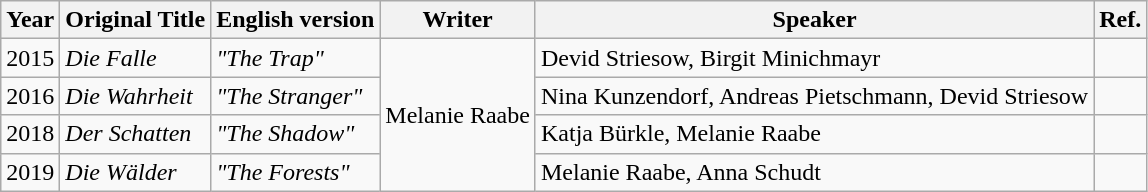<table class="wikitable">
<tr>
<th>Year</th>
<th>Original Title</th>
<th>English version</th>
<th>Writer</th>
<th>Speaker</th>
<th>Ref.</th>
</tr>
<tr>
<td rowspan="1">2015</td>
<td><em>Die Falle</em></td>
<td><em>"The Trap"</em></td>
<td rowspan="4">Melanie Raabe</td>
<td rowspan="1">Devid Striesow, Birgit Minichmayr</td>
<td></td>
</tr>
<tr>
<td rowspan="1">2016</td>
<td><em>Die Wahrheit</em></td>
<td><em>"The Stranger"</em></td>
<td>Nina Kunzendorf, Andreas Pietschmann, Devid Striesow</td>
<td></td>
</tr>
<tr>
<td>2018</td>
<td><em>Der Schatten</em></td>
<td><em>"The Shadow"</em></td>
<td rowspan="1">Katja Bürkle, Melanie Raabe</td>
<td></td>
</tr>
<tr>
<td>2019</td>
<td><em>Die Wälder</em></td>
<td><em>"The Forests"</em></td>
<td rowspan="1">Melanie Raabe, Anna Schudt</td>
<td></td>
</tr>
</table>
